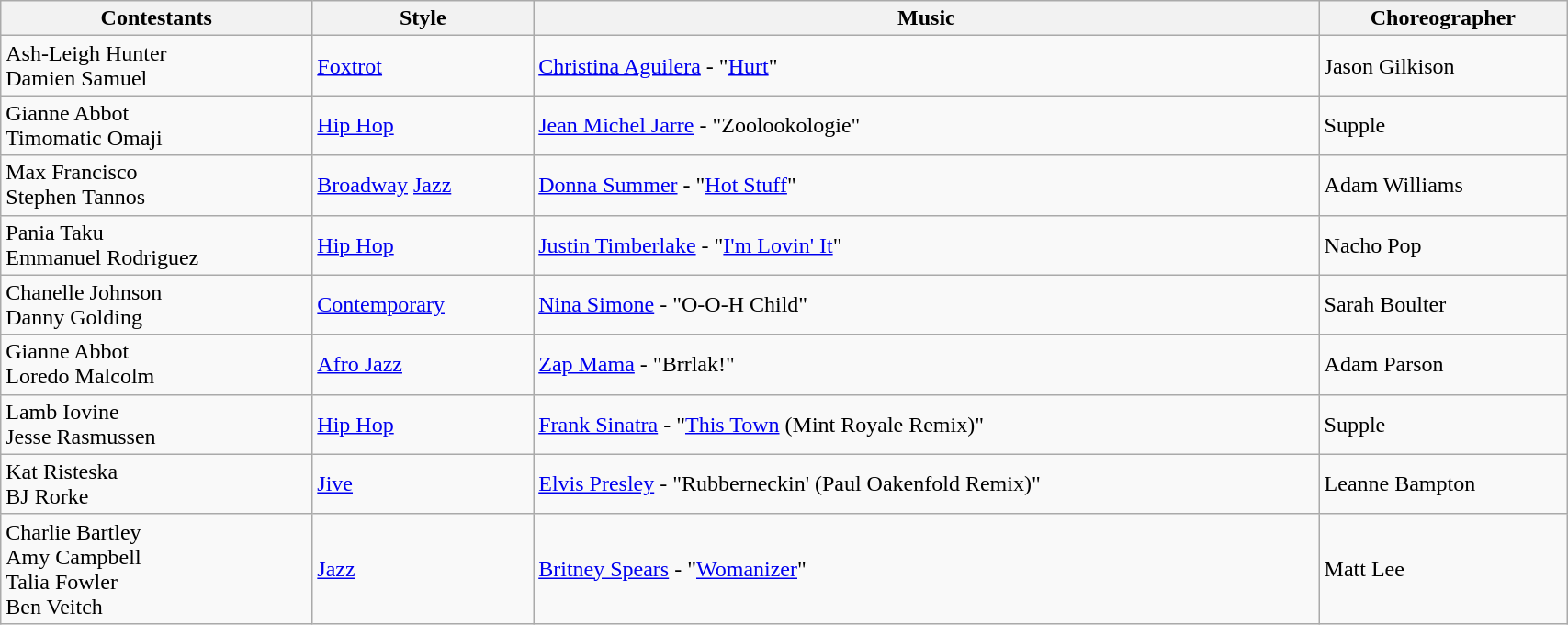<table class="wikitable" style="width:90%;">
<tr>
<th>Contestants</th>
<th>Style</th>
<th>Music</th>
<th>Choreographer</th>
</tr>
<tr>
<td>Ash-Leigh Hunter <br> Damien Samuel</td>
<td><a href='#'>Foxtrot</a></td>
<td><a href='#'>Christina Aguilera</a> - "<a href='#'>Hurt</a>"</td>
<td>Jason Gilkison</td>
</tr>
<tr>
<td>Gianne Abbot <br> Timomatic Omaji</td>
<td><a href='#'>Hip Hop</a></td>
<td><a href='#'>Jean Michel Jarre</a> - "Zoolookologie"</td>
<td>Supple</td>
</tr>
<tr>
<td>Max Francisco <br> Stephen Tannos</td>
<td><a href='#'>Broadway</a> <a href='#'>Jazz</a></td>
<td><a href='#'>Donna Summer</a> - "<a href='#'>Hot Stuff</a>"</td>
<td>Adam Williams</td>
</tr>
<tr>
<td>Pania Taku <br> Emmanuel Rodriguez</td>
<td><a href='#'>Hip Hop</a></td>
<td><a href='#'>Justin Timberlake</a> - "<a href='#'>I'm Lovin' It</a>"</td>
<td>Nacho Pop</td>
</tr>
<tr>
<td>Chanelle Johnson <br>   Danny Golding</td>
<td><a href='#'>Contemporary</a></td>
<td><a href='#'>Nina Simone</a> - "O-O-H Child"</td>
<td>Sarah Boulter</td>
</tr>
<tr>
<td>Gianne Abbot <br> Loredo Malcolm</td>
<td><a href='#'>Afro Jazz</a></td>
<td><a href='#'>Zap Mama</a> - "Brrlak!"</td>
<td>Adam Parson</td>
</tr>
<tr>
<td>Lamb Iovine <br> Jesse Rasmussen</td>
<td><a href='#'>Hip Hop</a></td>
<td><a href='#'>Frank Sinatra</a> - "<a href='#'>This Town</a> (Mint Royale Remix)"</td>
<td>Supple</td>
</tr>
<tr>
<td>Kat Risteska <br> BJ Rorke</td>
<td><a href='#'>Jive</a></td>
<td><a href='#'>Elvis Presley</a> - "Rubberneckin' (Paul Oakenfold Remix)"</td>
<td>Leanne Bampton</td>
</tr>
<tr>
<td>Charlie Bartley <br> Amy Campbell <br> Talia Fowler <br> Ben Veitch</td>
<td><a href='#'>Jazz</a></td>
<td><a href='#'>Britney Spears</a> - "<a href='#'>Womanizer</a>"</td>
<td>Matt Lee</td>
</tr>
</table>
